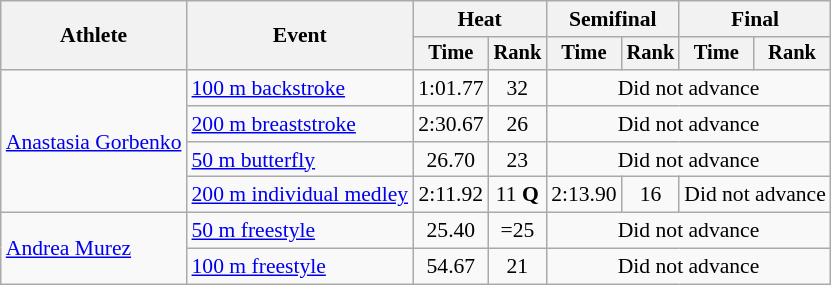<table class="wikitable" style="text-align:center; font-size:90%">
<tr>
<th rowspan="2">Athlete</th>
<th rowspan="2">Event</th>
<th colspan="2">Heat</th>
<th colspan="2">Semifinal</th>
<th colspan="2">Final</th>
</tr>
<tr style="font-size:95%">
<th>Time</th>
<th>Rank</th>
<th>Time</th>
<th>Rank</th>
<th>Time</th>
<th>Rank</th>
</tr>
<tr>
<td align=left rowspan=4><a href='#'>Anastasia Gorbenko</a></td>
<td align=left><a href='#'>100 m backstroke</a></td>
<td>1:01.77</td>
<td>32</td>
<td colspan=4>Did not advance</td>
</tr>
<tr>
<td align=left><a href='#'>200 m breaststroke</a></td>
<td>2:30.67</td>
<td>26</td>
<td colspan=4>Did not advance</td>
</tr>
<tr>
<td align=left><a href='#'>50 m butterfly</a></td>
<td>26.70</td>
<td>23</td>
<td colspan=4>Did not advance</td>
</tr>
<tr>
<td align=left><a href='#'>200 m individual medley</a></td>
<td>2:11.92</td>
<td>11 <strong>Q</strong></td>
<td>2:13.90</td>
<td>16</td>
<td colspan=2>Did not advance</td>
</tr>
<tr>
<td align=left rowspan=2><a href='#'>Andrea Murez</a></td>
<td align=left><a href='#'>50 m freestyle</a></td>
<td>25.40</td>
<td>=25</td>
<td colspan=4>Did not advance</td>
</tr>
<tr>
<td align=left><a href='#'>100 m freestyle</a></td>
<td>54.67</td>
<td>21</td>
<td colspan=4>Did not advance</td>
</tr>
</table>
